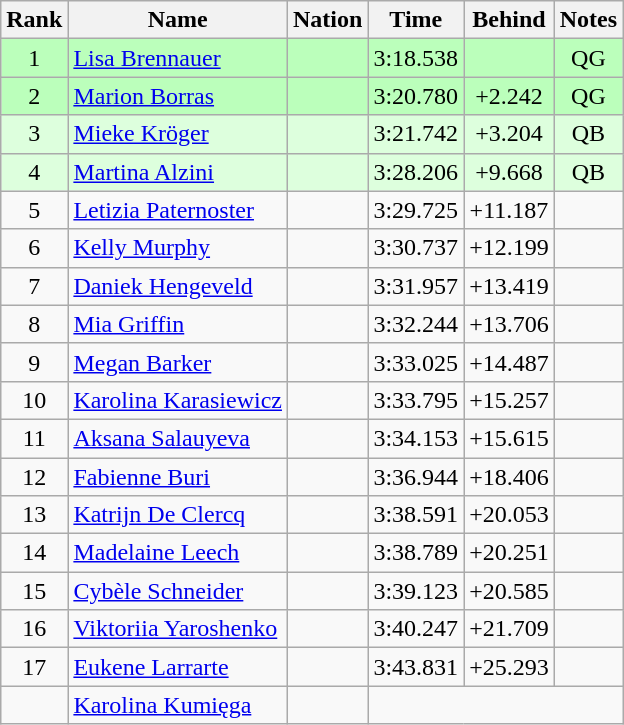<table class="wikitable sortable" style="text-align:center">
<tr>
<th>Rank</th>
<th>Name</th>
<th>Nation</th>
<th>Time</th>
<th>Behind</th>
<th>Notes</th>
</tr>
<tr bgcolor=bbffbb>
<td>1</td>
<td align=left><a href='#'>Lisa Brennauer</a></td>
<td align=left></td>
<td>3:18.538</td>
<td></td>
<td>QG</td>
</tr>
<tr bgcolor=bbffbb>
<td>2</td>
<td align=left><a href='#'>Marion Borras</a></td>
<td align=left></td>
<td>3:20.780</td>
<td>+2.242</td>
<td>QG</td>
</tr>
<tr bgcolor=ddffdd>
<td>3</td>
<td align=left><a href='#'>Mieke Kröger</a></td>
<td align=left></td>
<td>3:21.742</td>
<td>+3.204</td>
<td>QB</td>
</tr>
<tr bgcolor=ddffdd>
<td>4</td>
<td align=left><a href='#'>Martina Alzini</a></td>
<td align=left></td>
<td>3:28.206</td>
<td>+9.668</td>
<td>QB</td>
</tr>
<tr>
<td>5</td>
<td align=left><a href='#'>Letizia Paternoster</a></td>
<td align=left></td>
<td>3:29.725</td>
<td>+11.187</td>
<td></td>
</tr>
<tr>
<td>6</td>
<td align=left><a href='#'>Kelly Murphy</a></td>
<td align=left></td>
<td>3:30.737</td>
<td>+12.199</td>
<td></td>
</tr>
<tr>
<td>7</td>
<td align=left><a href='#'>Daniek Hengeveld</a></td>
<td align=left></td>
<td>3:31.957</td>
<td>+13.419</td>
<td></td>
</tr>
<tr>
<td>8</td>
<td align=left><a href='#'>Mia Griffin</a></td>
<td align=left></td>
<td>3:32.244</td>
<td>+13.706</td>
<td></td>
</tr>
<tr>
<td>9</td>
<td align=left><a href='#'>Megan Barker</a></td>
<td align=left></td>
<td>3:33.025</td>
<td>+14.487</td>
<td></td>
</tr>
<tr>
<td>10</td>
<td align=left><a href='#'>Karolina Karasiewicz</a></td>
<td align=left></td>
<td>3:33.795</td>
<td>+15.257</td>
<td></td>
</tr>
<tr>
<td>11</td>
<td align=left><a href='#'>Aksana Salauyeva</a></td>
<td align=left></td>
<td>3:34.153</td>
<td>+15.615</td>
<td></td>
</tr>
<tr>
<td>12</td>
<td align=left><a href='#'>Fabienne Buri</a></td>
<td align=left></td>
<td>3:36.944</td>
<td>+18.406</td>
<td></td>
</tr>
<tr>
<td>13</td>
<td align=left><a href='#'>Katrijn De Clercq</a></td>
<td align=left></td>
<td>3:38.591</td>
<td>+20.053</td>
<td></td>
</tr>
<tr>
<td>14</td>
<td align=left><a href='#'>Madelaine Leech</a></td>
<td align=left></td>
<td>3:38.789</td>
<td>+20.251</td>
<td></td>
</tr>
<tr>
<td>15</td>
<td align=left><a href='#'>Cybèle Schneider</a></td>
<td align=left></td>
<td>3:39.123</td>
<td>+20.585</td>
<td></td>
</tr>
<tr>
<td>16</td>
<td align=left><a href='#'>Viktoriia Yaroshenko</a></td>
<td align=left></td>
<td>3:40.247</td>
<td>+21.709</td>
<td></td>
</tr>
<tr>
<td>17</td>
<td align=left><a href='#'>Eukene Larrarte</a></td>
<td align=left></td>
<td>3:43.831</td>
<td>+25.293</td>
<td></td>
</tr>
<tr>
<td></td>
<td align=left><a href='#'>Karolina Kumięga</a></td>
<td align=left></td>
<td colspan=3></td>
</tr>
</table>
